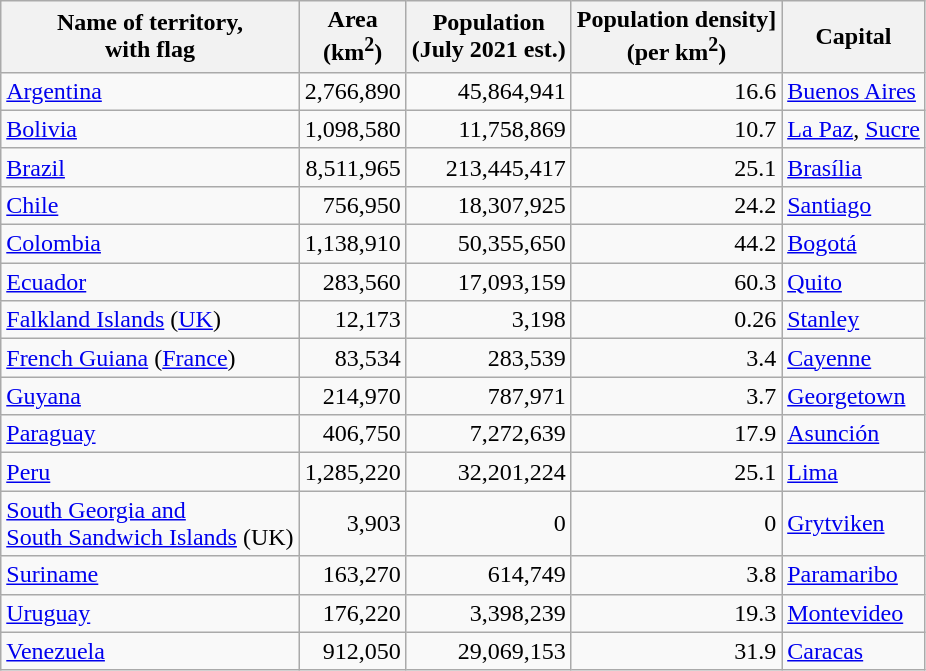<table class="wikitable sortable">
<tr>
<th>Name of territory,<br>with flag</th>
<th>Area<br>(km<sup>2</sup>)</th>
<th>Population<br>(July 2021 est.)</th>
<th>Population density]<br>(per km<sup>2</sup>)</th>
<th>Capital</th>
</tr>
<tr>
<td style="text-align:left;"> <a href='#'>Argentina</a></td>
<td align="right">2,766,890</td>
<td align="right">45,864,941</td>
<td align="right">16.6</td>
<td style="text-align:left;"><a href='#'>Buenos Aires</a></td>
</tr>
<tr>
<td style="text-align:left;"> <a href='#'>Bolivia</a></td>
<td align="right">1,098,580</td>
<td align="right">11,758,869</td>
<td align="right">10.7</td>
<td style="text-align:left;"><a href='#'>La Paz</a>, <a href='#'>Sucre</a></td>
</tr>
<tr>
<td style="text-align:left;"> <a href='#'>Brazil</a></td>
<td align="right">8,511,965</td>
<td align="right">213,445,417</td>
<td align="right">25.1</td>
<td style="text-align:left;"><a href='#'>Brasília</a></td>
</tr>
<tr>
<td style="text-align:left;"> <a href='#'>Chile</a></td>
<td align="right">756,950</td>
<td align="right">18,307,925</td>
<td align="right">24.2</td>
<td style="text-align:left;"><a href='#'>Santiago</a></td>
</tr>
<tr>
<td style="text-align:left;"> <a href='#'>Colombia</a></td>
<td align="right">1,138,910</td>
<td align="right">50,355,650</td>
<td align="right">44.2</td>
<td style="text-align:left;"><a href='#'>Bogotá</a></td>
</tr>
<tr>
<td style="text-align:left;"> <a href='#'>Ecuador</a></td>
<td align="right">283,560</td>
<td align="right">17,093,159</td>
<td align="right">60.3</td>
<td style="text-align:left;"><a href='#'>Quito</a></td>
</tr>
<tr>
<td style="text-align:left;"> <a href='#'>Falkland Islands</a> (<a href='#'>UK</a>)</td>
<td align="right">12,173</td>
<td align="right">3,198</td>
<td align="right">0.26</td>
<td style="text-align:left;"><a href='#'>Stanley</a></td>
</tr>
<tr>
<td style="text-align:left;"> <a href='#'>French Guiana</a> (<a href='#'>France</a>)</td>
<td align="right">83,534</td>
<td align="right">283,539</td>
<td align="right">3.4</td>
<td style="text-align:left;"><a href='#'>Cayenne</a></td>
</tr>
<tr>
<td style="text-align:left;"> <a href='#'>Guyana</a></td>
<td align="right">214,970</td>
<td align="right">787,971</td>
<td align="right">3.7</td>
<td style="text-align:left;"><a href='#'>Georgetown</a></td>
</tr>
<tr>
<td style="text-align:left;"> <a href='#'>Paraguay</a></td>
<td align="right">406,750</td>
<td align="right">7,272,639</td>
<td align="right">17.9</td>
<td style="text-align:left;"><a href='#'>Asunción</a></td>
</tr>
<tr>
<td style="text-align:left;"> <a href='#'>Peru</a></td>
<td align="right">1,285,220</td>
<td align="right">32,201,224</td>
<td align="right">25.1</td>
<td style="text-align:left;"><a href='#'>Lima</a></td>
</tr>
<tr>
<td style="text-align:left;"> <a href='#'>South Georgia and<br>South Sandwich Islands</a> (UK)</td>
<td align="right">3,903</td>
<td align="right">0</td>
<td align="right">0</td>
<td style="text-align:left;"><a href='#'>Grytviken</a></td>
</tr>
<tr>
<td style="text-align:left;"> <a href='#'>Suriname</a></td>
<td align="right">163,270</td>
<td align="right">614,749</td>
<td align="right">3.8</td>
<td style="text-align:left;"><a href='#'>Paramaribo</a></td>
</tr>
<tr>
<td style="text-align:left;"> <a href='#'>Uruguay</a></td>
<td align="right">176,220</td>
<td align="right">3,398,239</td>
<td align="right">19.3</td>
<td style="text-align:left;"><a href='#'>Montevideo</a></td>
</tr>
<tr>
<td style="text-align:left;"> <a href='#'>Venezuela</a></td>
<td align="right">912,050</td>
<td align="right">29,069,153</td>
<td align="right">31.9</td>
<td style="text-align:left;"><a href='#'>Caracas</a></td>
</tr>
</table>
